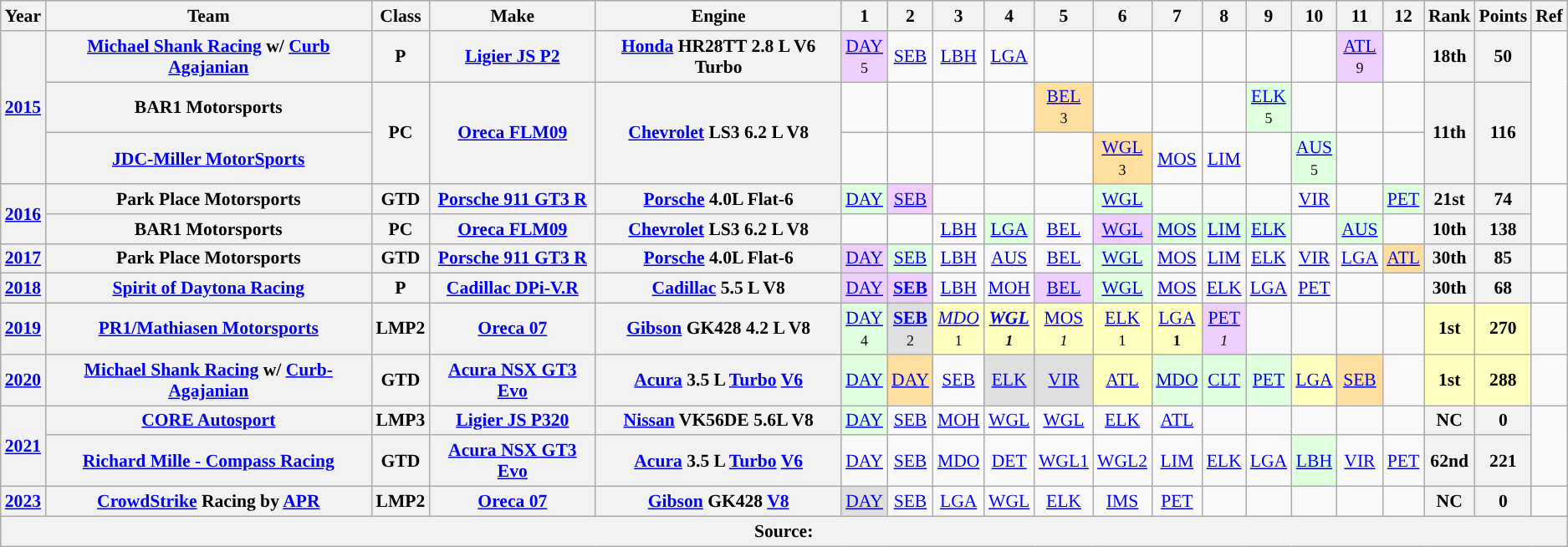<table class="wikitable" style="text-align:center; font-size:90%">
<tr>
<th>Year</th>
<th>Team</th>
<th>Class</th>
<th>Make</th>
<th>Engine</th>
<th>1</th>
<th>2</th>
<th>3</th>
<th>4</th>
<th>5</th>
<th>6</th>
<th>7</th>
<th>8</th>
<th>9</th>
<th>10</th>
<th>11</th>
<th>12</th>
<th>Rank</th>
<th>Points</th>
<th>Ref</th>
</tr>
<tr>
<th rowspan=3><a href='#'>2015</a></th>
<th><a href='#'>Michael Shank Racing</a> w/ <a href='#'>Curb Agajanian</a></th>
<th>P</th>
<th><a href='#'>Ligier JS P2</a></th>
<th><a href='#'>Honda</a> HR28TT 2.8 L V6 Turbo</th>
<td style="background:#EFCFFF;"><a href='#'>DAY</a><br><small>5</small></td>
<td><a href='#'>SEB</a></td>
<td><a href='#'>LBH</a></td>
<td><a href='#'>LGA</a></td>
<td></td>
<td></td>
<td></td>
<td></td>
<td></td>
<td></td>
<td style="background:#EFCFFF;"><a href='#'>ATL</a><br><small>9</small></td>
<td></td>
<th>18th</th>
<th>50</th>
<td rowspan="3"></td>
</tr>
<tr>
<th>BAR1 Motorsports</th>
<th rowspan=2>PC</th>
<th rowspan=2><a href='#'>Oreca FLM09</a></th>
<th rowspan=2><a href='#'>Chevrolet</a> LS3 6.2 L V8</th>
<td></td>
<td></td>
<td></td>
<td></td>
<td style="background:#ffdf9f;"><a href='#'>BEL</a><br><small>3</small></td>
<td></td>
<td></td>
<td></td>
<td style="background:#DFFFDF;"><a href='#'>ELK</a><br><small>5</small></td>
<td></td>
<td></td>
<td></td>
<th rowspan=2>11th</th>
<th rowspan=2>116</th>
</tr>
<tr>
<th><a href='#'>JDC-Miller MotorSports</a></th>
<td></td>
<td></td>
<td></td>
<td></td>
<td></td>
<td style="background:#ffdf9f;"><a href='#'>WGL</a><br><small>3</small></td>
<td><a href='#'>MOS</a></td>
<td><a href='#'>LIM</a></td>
<td></td>
<td style="background:#DFFFDF;"><a href='#'>AUS</a><br><small>5</small></td>
<td></td>
<td></td>
</tr>
<tr>
<th rowspan=2><a href='#'>2016</a></th>
<th>Park Place Motorsports</th>
<th>GTD</th>
<th><a href='#'>Porsche 911 GT3 R</a></th>
<th><a href='#'>Porsche</a> 4.0L Flat-6</th>
<td style="background:#DFFFDF;"><a href='#'>DAY</a><br></td>
<td style="background:#EFCFFF;"><a href='#'>SEB</a><br></td>
<td></td>
<td></td>
<td></td>
<td style="background:#DFFFDF;"><a href='#'>WGL</a><br></td>
<td></td>
<td></td>
<td></td>
<td style="background:#;"><a href='#'>VIR</a></td>
<td></td>
<td style="background:#DFFFDF;"><a href='#'>PET</a><br></td>
<th>21st</th>
<th>74</th>
<td rowspan="2"></td>
</tr>
<tr>
<th>BAR1 Motorsports</th>
<th>PC</th>
<th><a href='#'>Oreca FLM09</a></th>
<th><a href='#'>Chevrolet</a> LS3 6.2 L V8</th>
<td></td>
<td></td>
<td><a href='#'>LBH</a></td>
<td style="background:#DFFFDF;"><a href='#'>LGA</a><br></td>
<td><a href='#'>BEL</a></td>
<td style="background:#EFCFFF;"><a href='#'>WGL</a><br></td>
<td style="background:#DFFFDF;"><a href='#'>MOS</a><br></td>
<td style="background:#DFFFDF;"><a href='#'>LIM</a><br></td>
<td style="background:#DFFFDF;"><a href='#'>ELK</a><br></td>
<td></td>
<td style="background:#DFFFDF;"><a href='#'>AUS</a><br></td>
<td></td>
<th>10th</th>
<th>138</th>
</tr>
<tr>
<th><a href='#'>2017</a></th>
<th>Park Place Motorsports</th>
<th>GTD</th>
<th><a href='#'>Porsche 911 GT3 R</a></th>
<th><a href='#'>Porsche</a> 4.0L Flat-6</th>
<td style="background:#EFCFFF;"><a href='#'>DAY</a><br></td>
<td style="background:#DFFFDF;"><a href='#'>SEB</a><br></td>
<td><a href='#'>LBH</a></td>
<td><a href='#'>AUS</a></td>
<td><a href='#'>BEL</a></td>
<td style="background:#DFFFDF;"><a href='#'>WGL</a><br></td>
<td><a href='#'>MOS</a></td>
<td><a href='#'>LIM</a></td>
<td><a href='#'>ELK</a></td>
<td><a href='#'>VIR</a></td>
<td><a href='#'>LGA</a></td>
<td style="background:#ffdf9f;"><a href='#'>ATL</a><br></td>
<th>30th</th>
<th>85</th>
<td></td>
</tr>
<tr>
<th><a href='#'>2018</a></th>
<th><a href='#'>Spirit of Daytona Racing</a></th>
<th rowspan=1>P</th>
<th rowspan=1><a href='#'>Cadillac DPi-V.R</a></th>
<th rowspan=1><a href='#'>Cadillac</a> 5.5 L V8</th>
<td style="background:#EFCFFF;"><a href='#'>DAY</a><br></td>
<td style="background:#EFCFFF;"><strong><a href='#'>SEB</a></strong><br></td>
<td><a href='#'>LBH</a></td>
<td><a href='#'>MOH</a></td>
<td style="background:#EFCFFF;"><a href='#'>BEL</a><br></td>
<td style="background:#DFFFDF;"><a href='#'>WGL</a><br></td>
<td><a href='#'>MOS</a></td>
<td><a href='#'>ELK</a></td>
<td><a href='#'>LGA</a></td>
<td><a href='#'>PET</a></td>
<td></td>
<td></td>
<th rowspan=1>30th</th>
<th rowspan=1>68</th>
<td></td>
</tr>
<tr>
<th><a href='#'>2019</a></th>
<th><a href='#'>PR1/Mathiasen Motorsports</a></th>
<th>LMP2</th>
<th><a href='#'>Oreca 07</a></th>
<th><a href='#'>Gibson</a> GK428 4.2 L V8</th>
<td style="background:#DFFFDF;"><a href='#'>DAY</a><br><small>4</small></td>
<td style="background:#dfdfdf;"><strong><a href='#'>SEB</a></strong><br><small>2</small></td>
<td style="background:#ffffbf;"><em><a href='#'>MDO</a></em><br><small>1</small></td>
<td style="background:#ffffbf;"><strong><em><a href='#'>WGL</a><strong><br><small>1</small><em></td>
<td style="background:#ffffbf;"></em><a href='#'>MOS</a><em><br><small>1</small></td>
<td style="background:#ffffbf;"><a href='#'>ELK</a><br><small>1</small></td>
<td style="background:#ffffbf;"></strong><a href='#'>LGA</a><strong><br><small>1</small></td>
<td style="background:#EFCFFF;"></em><a href='#'>PET</a><em><br><small>1</small></td>
<td></td>
<td></td>
<td></td>
<td></td>
<th style="background:#ffffbf;">1st</th>
<th style="background:#ffffbf;">270</th>
<td></td>
</tr>
<tr>
<th><a href='#'>2020</a></th>
<th><a href='#'>Michael Shank Racing</a> w/ <a href='#'>Curb-Agajanian</a></th>
<th>GTD</th>
<th><a href='#'>Acura NSX GT3 Evo</a></th>
<th><a href='#'>Acura</a> 3.5 L <a href='#'>Turbo</a> <a href='#'>V6</a></th>
<td style="background:#DFFFDF;"><a href='#'>DAY</a><br></td>
<td style="background:#FFDF9F;"><a href='#'>DAY</a><br></td>
<td><a href='#'>SEB</a></td>
<td style="background:#DFDFDF;"><a href='#'>ELK</a><br></td>
<td style="background:#DFDFDF;"><a href='#'>VIR</a><br></td>
<td style="background:#FFFFBF;"><a href='#'>ATL</a><br></td>
<td style="background:#DFFFDF;"><a href='#'>MDO</a><br></td>
<td style="background:#DFFFDF;"><a href='#'>CLT</a><br></td>
<td style="background:#DFFFDF;"></strong><a href='#'>PET</a><strong><br></td>
<td style="background:#FFFFBF;"></strong><a href='#'>LGA</a><strong><br></td>
<td style="background:#FFDF9F;"><a href='#'>SEB</a><br></td>
<td></td>
<th style="background:#FFFFBF;">1st</th>
<th style="background:#FFFFBF;">288</th>
<td></td>
</tr>
<tr>
<th rowspan=2><a href='#'>2021</a></th>
<th><a href='#'>CORE Autosport</a></th>
<th>LMP3</th>
<th><a href='#'>Ligier JS P320</a></th>
<th><a href='#'>Nissan</a> VK56DE 5.6L V8</th>
<td style="background:#dfffdf;"><a href='#'>DAY</a><br></td>
<td><a href='#'>SEB</a><br></td>
<td><a href='#'>MOH</a><br></td>
<td><a href='#'>WGL</a><br></td>
<td><a href='#'>WGL</a><br></td>
<td><a href='#'>ELK</a><br></td>
<td><a href='#'>ATL</a><br></td>
<td></td>
<td></td>
<td></td>
<td></td>
<td></td>
<th>NC</th>
<th>0</th>
<td rowspan="2"></td>
</tr>
<tr>
<th><a href='#'>Richard Mille - Compass Racing</a></th>
<th>GTD</th>
<th><a href='#'>Acura NSX GT3 Evo</a></th>
<th><a href='#'>Acura</a> 3.5 L <a href='#'>Turbo</a> <a href='#'>V6</a></th>
<td><a href='#'>DAY</a><br></td>
<td><a href='#'>SEB</a></td>
<td><a href='#'>MDO</a><br></td>
<td><a href='#'>DET</a><br></td>
<td><a href='#'>WGL1</a></td>
<td><a href='#'>WGL2</a><br></td>
<td><a href='#'>LIM</a><br></td>
<td><a href='#'>ELK</a><br></td>
<td><a href='#'>LGA</a><br></td>
<td style="background:#DFFFDF;"><a href='#'>LBH</a><br></td>
<td><a href='#'>VIR</a><br></td>
<td><a href='#'>PET</a></td>
<th>62nd</th>
<th>221</th>
</tr>
<tr>
<th><a href='#'>2023</a></th>
<th><a href='#'>CrowdStrike</a> Racing by <a href='#'>APR</a></th>
<th>LMP2</th>
<th><a href='#'>Oreca 07</a></th>
<th><a href='#'>Gibson</a> GK428 <a href='#'>V8</a></th>
<td style="background:#DFDFDF;"><a href='#'>DAY</a><br></td>
<td><a href='#'>SEB</a></td>
<td><a href='#'>LGA</a></td>
<td><a href='#'>WGL</a></td>
<td><a href='#'>ELK</a></td>
<td><a href='#'>IMS</a></td>
<td><a href='#'>PET</a></td>
<td></td>
<td></td>
<td></td>
<td></td>
<td></td>
<th>NC</th>
<th>0</th>
<td></td>
</tr>
<tr>
<th colspan="20">Source:</th>
</tr>
</table>
